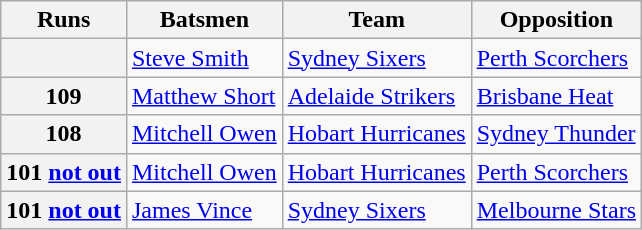<table class="wikitable">
<tr>
<th>Runs</th>
<th>Batsmen</th>
<th>Team</th>
<th>Opposition</th>
</tr>
<tr>
<th></th>
<td><a href='#'>Steve Smith</a></td>
<td><a href='#'>Sydney Sixers</a></td>
<td><a href='#'>Perth Scorchers</a></td>
</tr>
<tr>
<th>109</th>
<td><a href='#'>Matthew Short</a></td>
<td><a href='#'>Adelaide Strikers</a></td>
<td><a href='#'>Brisbane Heat</a></td>
</tr>
<tr>
<th>108</th>
<td><a href='#'>Mitchell Owen</a></td>
<td><a href='#'>Hobart Hurricanes</a></td>
<td><a href='#'>Sydney Thunder</a></td>
</tr>
<tr>
<th>101 <a href='#'>not out</a></th>
<td><a href='#'>Mitchell Owen</a></td>
<td><a href='#'>Hobart Hurricanes</a></td>
<td><a href='#'>Perth Scorchers</a></td>
</tr>
<tr>
<th>101 <a href='#'>not out</a></th>
<td><a href='#'>James Vince</a></td>
<td><a href='#'>Sydney Sixers</a></td>
<td><a href='#'>Melbourne Stars</a></td>
</tr>
</table>
